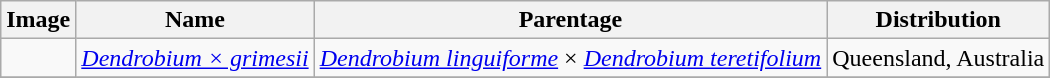<table class="wikitable collapsible">
<tr>
<th>Image</th>
<th>Name</th>
<th>Parentage</th>
<th>Distribution</th>
</tr>
<tr>
<td></td>
<td><em><a href='#'>Dendrobium × grimesii</a></em> </td>
<td><em><a href='#'>Dendrobium linguiforme</a></em> ×  <em><a href='#'>Dendrobium teretifolium</a></em></td>
<td>Queensland, Australia</td>
</tr>
<tr>
</tr>
</table>
